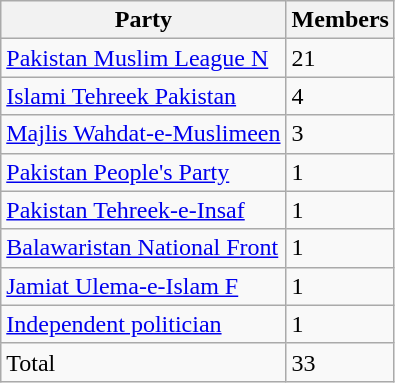<table class="wikitable">
<tr>
<th>Party</th>
<th>Members</th>
</tr>
<tr>
<td><a href='#'>Pakistan Muslim League N</a></td>
<td>21</td>
</tr>
<tr>
<td><a href='#'>Islami Tehreek Pakistan</a></td>
<td>4</td>
</tr>
<tr>
<td><a href='#'>Majlis Wahdat-e-Muslimeen</a></td>
<td>3</td>
</tr>
<tr>
<td><a href='#'>Pakistan People's Party</a></td>
<td>1</td>
</tr>
<tr>
<td><a href='#'>Pakistan Tehreek-e-Insaf</a></td>
<td>1</td>
</tr>
<tr>
<td><a href='#'>Balawaristan National Front</a></td>
<td>1</td>
</tr>
<tr>
<td><a href='#'>Jamiat Ulema-e-Islam F</a></td>
<td>1</td>
</tr>
<tr>
<td><a href='#'>Independent politician</a></td>
<td>1</td>
</tr>
<tr>
<td>Total</td>
<td>33</td>
</tr>
</table>
